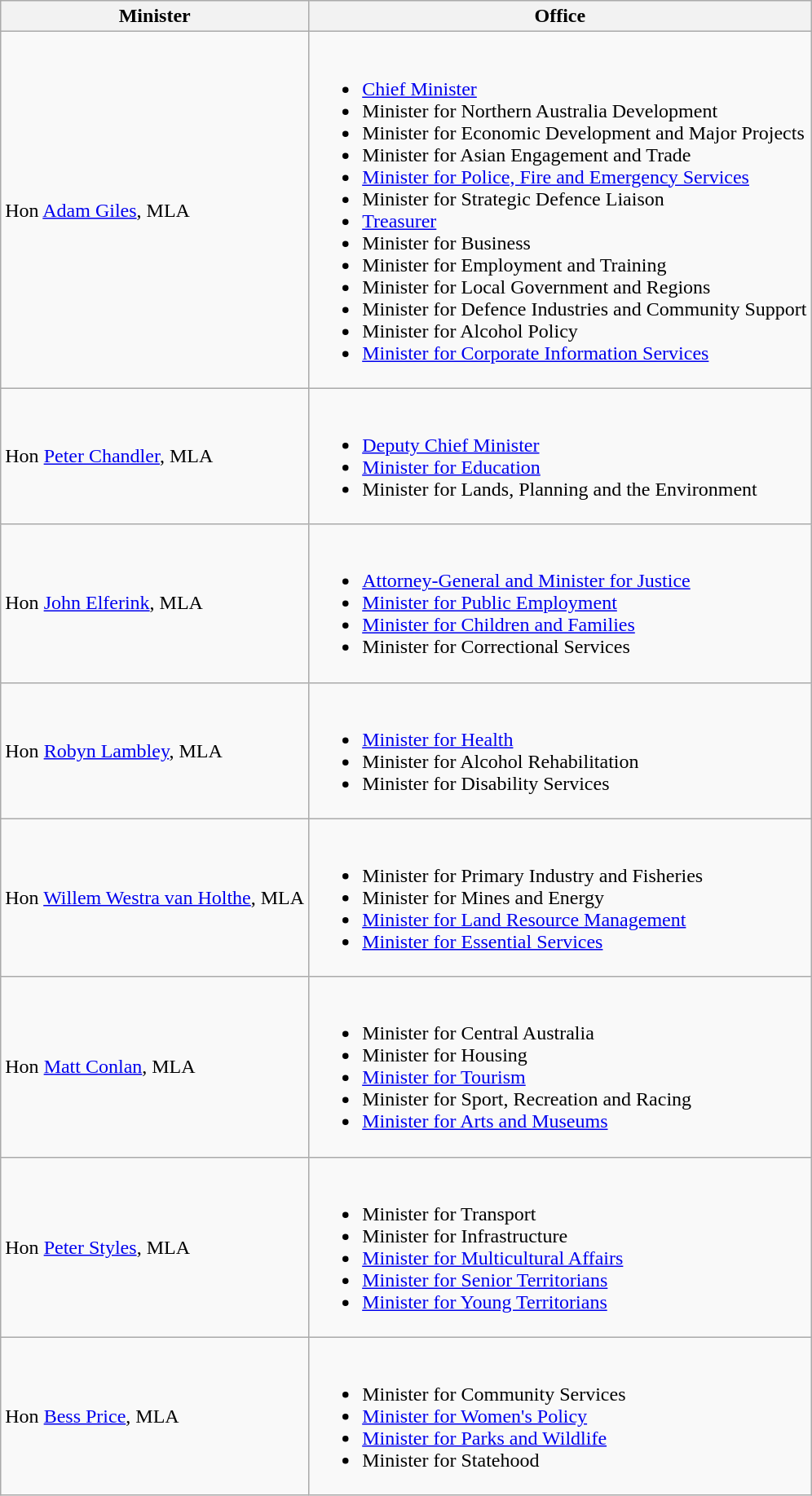<table class="wikitable">
<tr>
<th>Minister</th>
<th>Office</th>
</tr>
<tr>
<td>Hon <a href='#'>Adam Giles</a>, MLA</td>
<td><br><ul><li><a href='#'>Chief Minister</a></li><li>Minister for Northern Australia Development</li><li>Minister for Economic Development and Major Projects</li><li>Minister for Asian Engagement and Trade</li><li><a href='#'>Minister for Police, Fire and Emergency Services</a></li><li>Minister for Strategic Defence Liaison</li><li><a href='#'>Treasurer</a></li><li>Minister for Business</li><li>Minister for Employment and Training</li><li>Minister for Local Government and Regions</li><li>Minister for Defence Industries and Community Support</li><li>Minister for Alcohol Policy</li><li><a href='#'>Minister for Corporate Information Services</a></li></ul></td>
</tr>
<tr>
<td>Hon <a href='#'>Peter Chandler</a>, MLA</td>
<td><br><ul><li><a href='#'>Deputy Chief Minister</a></li><li><a href='#'>Minister for Education</a></li><li>Minister for Lands, Planning and the Environment</li></ul></td>
</tr>
<tr>
<td>Hon <a href='#'>John Elferink</a>, MLA</td>
<td><br><ul><li><a href='#'>Attorney-General and Minister for Justice</a></li><li><a href='#'>Minister for Public Employment</a></li><li><a href='#'>Minister for Children and Families</a></li><li>Minister for Correctional Services</li></ul></td>
</tr>
<tr>
<td>Hon <a href='#'>Robyn Lambley</a>, MLA</td>
<td><br><ul><li><a href='#'>Minister for Health</a></li><li>Minister for Alcohol Rehabilitation</li><li>Minister for Disability Services</li></ul></td>
</tr>
<tr>
<td>Hon <a href='#'>Willem Westra van Holthe</a>, MLA</td>
<td><br><ul><li>Minister for Primary Industry and Fisheries</li><li>Minister for Mines and Energy</li><li><a href='#'>Minister for Land Resource Management</a></li><li><a href='#'>Minister for Essential Services</a></li></ul></td>
</tr>
<tr>
<td>Hon <a href='#'>Matt Conlan</a>, MLA</td>
<td><br><ul><li>Minister for Central Australia</li><li>Minister for Housing</li><li><a href='#'>Minister for Tourism</a></li><li>Minister for Sport, Recreation and Racing</li><li><a href='#'>Minister for Arts and Museums</a></li></ul></td>
</tr>
<tr>
<td>Hon <a href='#'>Peter Styles</a>, MLA</td>
<td><br><ul><li>Minister for Transport</li><li>Minister for Infrastructure</li><li><a href='#'>Minister for Multicultural Affairs</a></li><li><a href='#'>Minister for Senior Territorians</a></li><li><a href='#'>Minister for Young Territorians</a></li></ul></td>
</tr>
<tr>
<td>Hon <a href='#'>Bess Price</a>, MLA</td>
<td><br><ul><li>Minister for Community Services</li><li><a href='#'>Minister for Women's Policy</a></li><li><a href='#'>Minister for Parks and Wildlife</a></li><li>Minister for Statehood</li></ul></td>
</tr>
</table>
